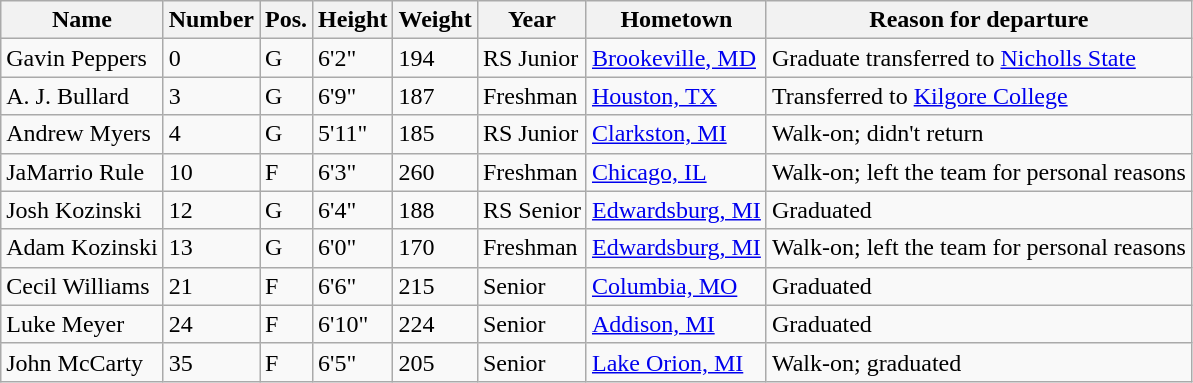<table class="wikitable sortable" border="1">
<tr>
<th>Name</th>
<th>Number</th>
<th>Pos.</th>
<th>Height</th>
<th>Weight</th>
<th>Year</th>
<th>Hometown</th>
<th class="unsortable">Reason for departure</th>
</tr>
<tr>
<td>Gavin Peppers</td>
<td>0</td>
<td>G</td>
<td>6'2"</td>
<td>194</td>
<td>RS Junior</td>
<td><a href='#'>Brookeville, MD</a></td>
<td>Graduate transferred to <a href='#'>Nicholls State</a></td>
</tr>
<tr>
<td>A. J. Bullard</td>
<td>3</td>
<td>G</td>
<td>6'9"</td>
<td>187</td>
<td>Freshman</td>
<td><a href='#'>Houston, TX</a></td>
<td>Transferred to <a href='#'>Kilgore College</a></td>
</tr>
<tr>
<td>Andrew Myers</td>
<td>4</td>
<td>G</td>
<td>5'11"</td>
<td>185</td>
<td>RS Junior</td>
<td><a href='#'>Clarkston, MI</a></td>
<td>Walk-on; didn't return</td>
</tr>
<tr>
<td>JaMarrio Rule</td>
<td>10</td>
<td>F</td>
<td>6'3"</td>
<td>260</td>
<td>Freshman</td>
<td><a href='#'>Chicago, IL</a></td>
<td>Walk-on; left the team for personal reasons</td>
</tr>
<tr>
<td>Josh Kozinski</td>
<td>12</td>
<td>G</td>
<td>6'4"</td>
<td>188</td>
<td>RS Senior</td>
<td><a href='#'>Edwardsburg, MI</a></td>
<td>Graduated</td>
</tr>
<tr>
<td>Adam Kozinski</td>
<td>13</td>
<td>G</td>
<td>6'0"</td>
<td>170</td>
<td>Freshman</td>
<td><a href='#'>Edwardsburg, MI</a></td>
<td>Walk-on; left the team for personal reasons</td>
</tr>
<tr>
<td>Cecil Williams</td>
<td>21</td>
<td>F</td>
<td>6'6"</td>
<td>215</td>
<td>Senior</td>
<td><a href='#'>Columbia, MO</a></td>
<td>Graduated</td>
</tr>
<tr>
<td>Luke Meyer</td>
<td>24</td>
<td>F</td>
<td>6'10"</td>
<td>224</td>
<td>Senior</td>
<td><a href='#'>Addison, MI</a></td>
<td>Graduated</td>
</tr>
<tr>
<td>John McCarty</td>
<td>35</td>
<td>F</td>
<td>6'5"</td>
<td>205</td>
<td>Senior</td>
<td><a href='#'>Lake Orion, MI</a></td>
<td>Walk-on; graduated</td>
</tr>
</table>
